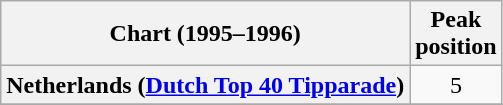<table class="wikitable sortable plainrowheaders">
<tr>
<th>Chart (1995–1996)</th>
<th>Peak<br>position</th>
</tr>
<tr>
<th scope="row">Netherlands (<a href='#'>Dutch Top 40 Tipparade</a>)</th>
<td align="center">5</td>
</tr>
<tr>
</tr>
<tr>
</tr>
<tr>
</tr>
<tr>
</tr>
<tr>
</tr>
<tr>
</tr>
<tr>
</tr>
<tr>
</tr>
<tr>
</tr>
</table>
